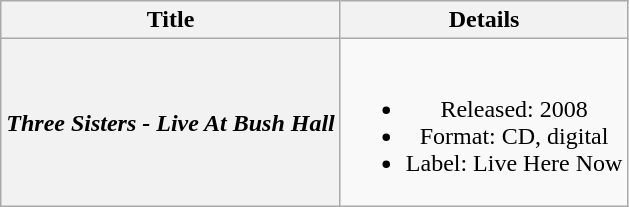<table class="wikitable plainrowheaders" style="text-align:center;" border="1">
<tr>
<th>Title</th>
<th>Details</th>
</tr>
<tr>
<th scope="row"><em>Three Sisters - Live At Bush Hall</em></th>
<td><br><ul><li>Released: 2008</li><li>Format: CD, digital</li><li>Label: Live Here Now</li></ul></td>
</tr>
</table>
